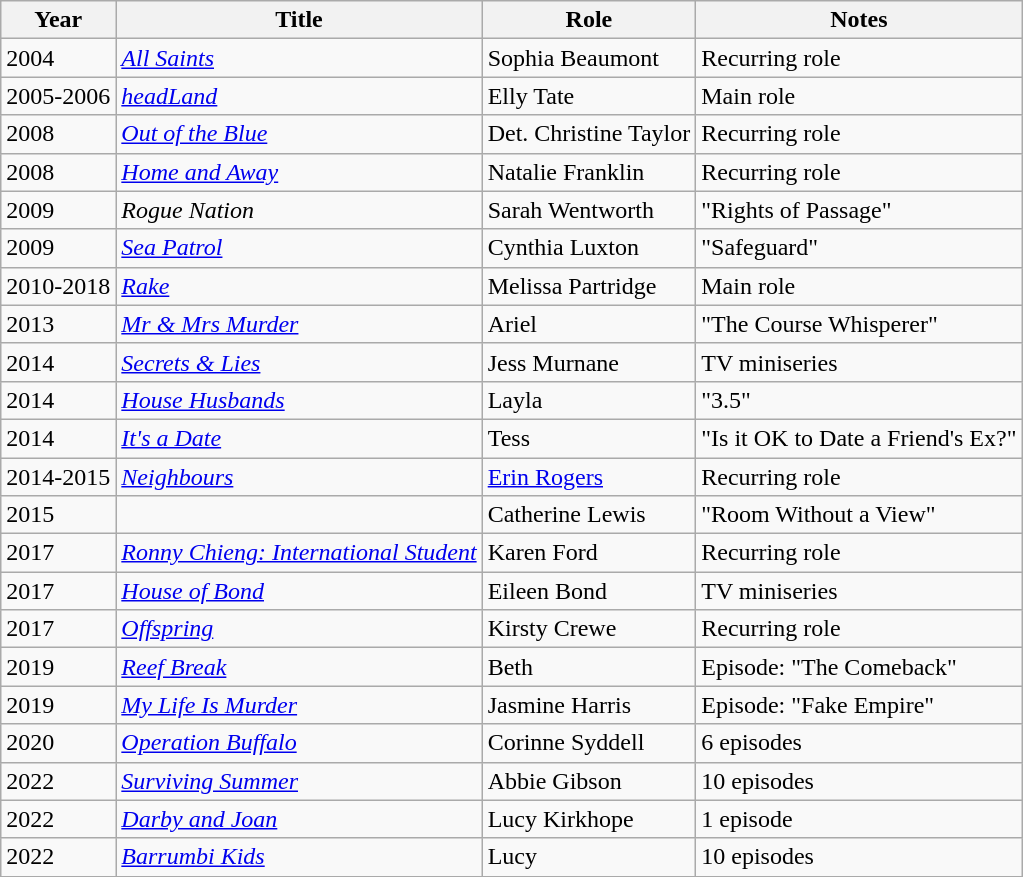<table class="wikitable sortable">
<tr>
<th>Year</th>
<th>Title</th>
<th>Role</th>
<th class="unsortable">Notes</th>
</tr>
<tr>
<td>2004</td>
<td><em><a href='#'>All Saints</a></em></td>
<td>Sophia Beaumont</td>
<td>Recurring role</td>
</tr>
<tr>
<td>2005-2006</td>
<td><em><a href='#'>headLand</a></em></td>
<td>Elly Tate</td>
<td>Main role</td>
</tr>
<tr>
<td>2008</td>
<td><em><a href='#'>Out of the Blue</a></em></td>
<td>Det. Christine Taylor</td>
<td>Recurring role</td>
</tr>
<tr>
<td>2008</td>
<td><em><a href='#'>Home and Away</a></em></td>
<td>Natalie Franklin</td>
<td>Recurring role</td>
</tr>
<tr>
<td>2009</td>
<td><em>Rogue Nation</em></td>
<td>Sarah Wentworth</td>
<td>"Rights of Passage"</td>
</tr>
<tr>
<td>2009</td>
<td><em><a href='#'>Sea Patrol</a></em></td>
<td>Cynthia Luxton</td>
<td>"Safeguard"</td>
</tr>
<tr>
<td>2010-2018</td>
<td><em><a href='#'>Rake</a></em></td>
<td>Melissa Partridge</td>
<td>Main role</td>
</tr>
<tr>
<td>2013</td>
<td><em><a href='#'>Mr & Mrs Murder</a></em></td>
<td>Ariel</td>
<td>"The Course Whisperer"</td>
</tr>
<tr>
<td>2014</td>
<td><em><a href='#'>Secrets & Lies</a></em></td>
<td>Jess Murnane</td>
<td>TV miniseries</td>
</tr>
<tr>
<td>2014</td>
<td><em><a href='#'>House Husbands</a></em></td>
<td>Layla</td>
<td>"3.5"</td>
</tr>
<tr>
<td>2014</td>
<td><em><a href='#'>It's a Date</a></em></td>
<td>Tess</td>
<td>"Is it OK to Date a Friend's Ex?"</td>
</tr>
<tr>
<td>2014-2015</td>
<td><em><a href='#'>Neighbours</a></em></td>
<td><a href='#'>Erin Rogers</a></td>
<td>Recurring role</td>
</tr>
<tr>
<td>2015</td>
<td><em></em></td>
<td>Catherine Lewis</td>
<td>"Room Without a View"</td>
</tr>
<tr>
<td>2017</td>
<td><em><a href='#'>Ronny Chieng: International Student</a></em></td>
<td>Karen Ford</td>
<td>Recurring role</td>
</tr>
<tr>
<td>2017</td>
<td><em><a href='#'>House of Bond</a></em></td>
<td>Eileen Bond</td>
<td>TV miniseries</td>
</tr>
<tr>
<td>2017</td>
<td><a href='#'><em>Offspring</em></a></td>
<td>Kirsty Crewe</td>
<td>Recurring role</td>
</tr>
<tr>
<td>2019</td>
<td><em><a href='#'>Reef Break</a></em></td>
<td>Beth</td>
<td>Episode: "The Comeback"</td>
</tr>
<tr>
<td>2019</td>
<td><em><a href='#'>My Life Is Murder</a></em></td>
<td>Jasmine Harris</td>
<td>Episode: "Fake Empire"</td>
</tr>
<tr>
<td>2020</td>
<td><em><a href='#'>Operation Buffalo</a></em></td>
<td>Corinne Syddell</td>
<td>6 episodes</td>
</tr>
<tr>
<td>2022</td>
<td><em><a href='#'>Surviving Summer</a></em></td>
<td>Abbie Gibson</td>
<td>10 episodes</td>
</tr>
<tr>
<td>2022</td>
<td><em><a href='#'>Darby and Joan</a></em></td>
<td>Lucy Kirkhope</td>
<td>1 episode</td>
</tr>
<tr>
<td>2022</td>
<td><em><a href='#'>Barrumbi Kids</a></em></td>
<td>Lucy</td>
<td>10 episodes</td>
</tr>
</table>
